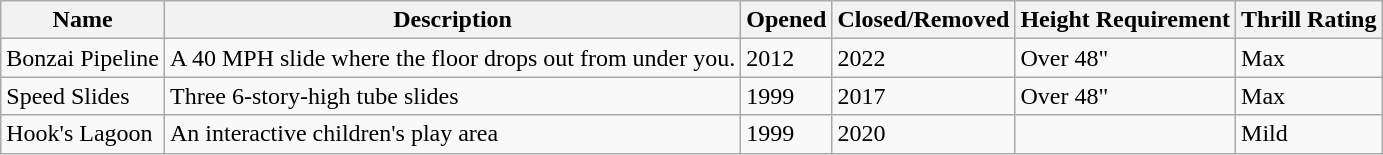<table class="wikitable sortable">
<tr>
<th>Name</th>
<th>Description</th>
<th>Opened</th>
<th>Closed/Removed</th>
<th>Height Requirement</th>
<th>Thrill Rating</th>
</tr>
<tr>
<td>Bonzai Pipeline</td>
<td>A 40 MPH slide where the floor drops out from under you.</td>
<td>2012</td>
<td>2022</td>
<td>Over 48"</td>
<td>Max</td>
</tr>
<tr>
<td>Speed Slides</td>
<td>Three 6-story-high tube slides</td>
<td>1999</td>
<td>2017</td>
<td>Over 48"</td>
<td>Max</td>
</tr>
<tr>
<td>Hook's Lagoon</td>
<td>An interactive children's play area</td>
<td>1999</td>
<td>2020</td>
<td></td>
<td>Mild</td>
</tr>
</table>
